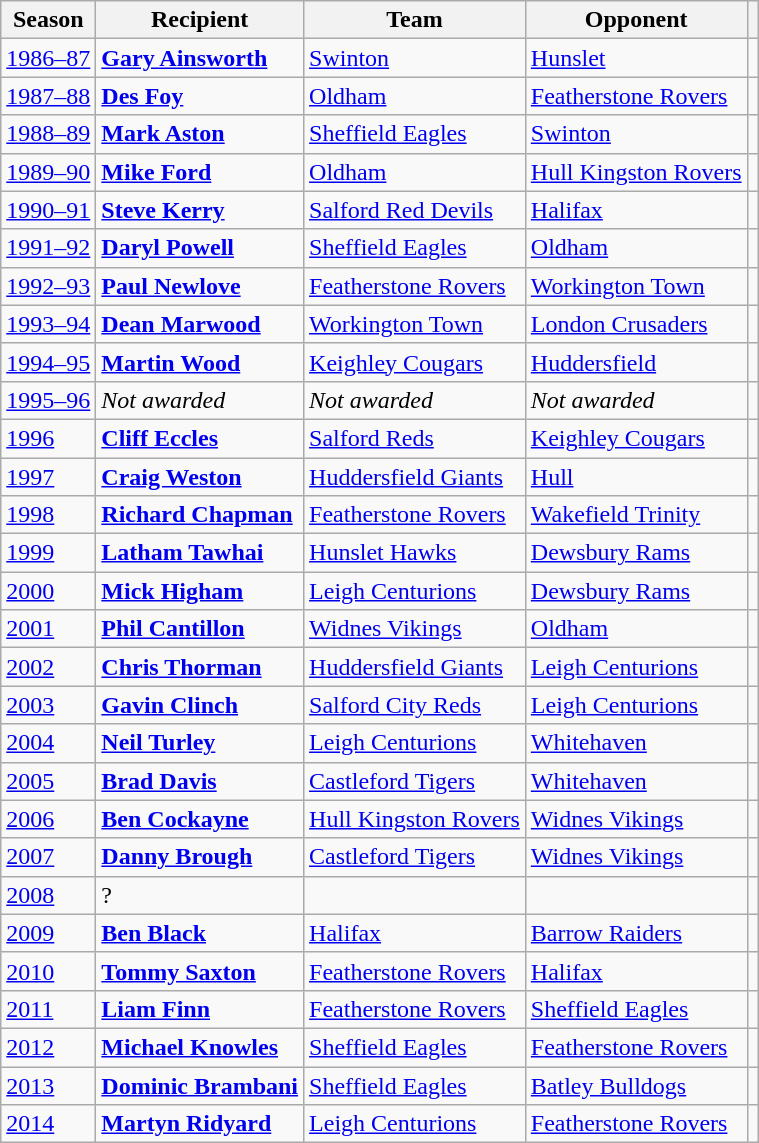<table class="wikitable">
<tr>
<th>Season</th>
<th>Recipient</th>
<th>Team</th>
<th>Opponent</th>
<th></th>
</tr>
<tr>
<td><a href='#'>1986–87</a></td>
<td><strong><a href='#'>Gary Ainsworth</a></strong></td>
<td><a href='#'>Swinton</a></td>
<td><a href='#'>Hunslet</a></td>
<td></td>
</tr>
<tr>
<td><a href='#'>1987–88</a></td>
<td><strong><a href='#'>Des Foy</a></strong></td>
<td><a href='#'>Oldham</a></td>
<td><a href='#'>Featherstone Rovers</a></td>
<td></td>
</tr>
<tr>
<td><a href='#'>1988–89</a></td>
<td><strong><a href='#'>Mark Aston</a></strong></td>
<td><a href='#'>Sheffield Eagles</a></td>
<td><a href='#'>Swinton</a></td>
<td></td>
</tr>
<tr>
<td><a href='#'>1989–90</a></td>
<td><strong><a href='#'>Mike Ford</a></strong></td>
<td><a href='#'>Oldham</a></td>
<td><a href='#'>Hull Kingston Rovers</a></td>
<td></td>
</tr>
<tr>
<td><a href='#'>1990–91</a></td>
<td><strong><a href='#'>Steve Kerry</a></strong></td>
<td><a href='#'>Salford Red Devils</a></td>
<td><a href='#'>Halifax</a></td>
<td></td>
</tr>
<tr>
<td><a href='#'>1991–92</a></td>
<td><strong><a href='#'>Daryl Powell</a></strong></td>
<td><a href='#'>Sheffield Eagles</a></td>
<td><a href='#'>Oldham</a></td>
<td></td>
</tr>
<tr>
<td><a href='#'>1992–93</a></td>
<td><strong><a href='#'>Paul Newlove</a></strong></td>
<td><a href='#'>Featherstone Rovers</a></td>
<td><a href='#'>Workington Town</a></td>
<td></td>
</tr>
<tr>
<td><a href='#'>1993–94</a></td>
<td><strong><a href='#'>Dean Marwood</a></strong></td>
<td><a href='#'>Workington Town</a></td>
<td><a href='#'>London Crusaders</a></td>
<td></td>
</tr>
<tr>
<td><a href='#'>1994–95</a></td>
<td><strong><a href='#'>Martin Wood</a></strong></td>
<td><a href='#'>Keighley Cougars</a></td>
<td><a href='#'>Huddersfield</a></td>
<td></td>
</tr>
<tr>
<td><a href='#'>1995–96</a></td>
<td><em>Not awarded</em></td>
<td><em>Not awarded</em></td>
<td><em>Not awarded</em></td>
<td></td>
</tr>
<tr>
<td><a href='#'>1996</a></td>
<td><strong><a href='#'>Cliff Eccles</a></strong></td>
<td><a href='#'>Salford Reds</a></td>
<td><a href='#'>Keighley Cougars</a></td>
<td></td>
</tr>
<tr>
<td><a href='#'>1997</a></td>
<td><strong><a href='#'>Craig Weston</a></strong></td>
<td><a href='#'>Huddersfield Giants</a></td>
<td><a href='#'>Hull</a></td>
<td></td>
</tr>
<tr>
<td><a href='#'>1998</a></td>
<td><strong><a href='#'>Richard Chapman</a></strong></td>
<td><a href='#'>Featherstone Rovers</a></td>
<td><a href='#'>Wakefield Trinity</a></td>
<td></td>
</tr>
<tr>
<td><a href='#'>1999</a></td>
<td><strong><a href='#'>Latham Tawhai</a></strong></td>
<td><a href='#'>Hunslet Hawks</a></td>
<td><a href='#'>Dewsbury Rams</a></td>
<td></td>
</tr>
<tr>
<td><a href='#'>2000</a></td>
<td><strong><a href='#'>Mick Higham</a></strong></td>
<td><a href='#'>Leigh Centurions</a></td>
<td><a href='#'>Dewsbury Rams</a></td>
<td></td>
</tr>
<tr>
<td><a href='#'>2001</a></td>
<td><strong><a href='#'>Phil Cantillon</a></strong></td>
<td><a href='#'>Widnes Vikings</a></td>
<td><a href='#'>Oldham</a></td>
<td></td>
</tr>
<tr>
<td><a href='#'>2002</a></td>
<td><strong><a href='#'>Chris Thorman</a></strong></td>
<td><a href='#'>Huddersfield Giants</a></td>
<td><a href='#'>Leigh Centurions</a></td>
<td></td>
</tr>
<tr>
<td><a href='#'>2003</a></td>
<td><strong><a href='#'>Gavin Clinch</a></strong></td>
<td><a href='#'>Salford City Reds</a></td>
<td><a href='#'>Leigh Centurions</a></td>
<td></td>
</tr>
<tr>
<td><a href='#'>2004</a></td>
<td><strong><a href='#'>Neil Turley</a></strong></td>
<td><a href='#'>Leigh Centurions</a></td>
<td><a href='#'>Whitehaven</a></td>
<td></td>
</tr>
<tr>
<td><a href='#'>2005</a></td>
<td><strong><a href='#'>Brad Davis</a></strong></td>
<td><a href='#'>Castleford Tigers</a></td>
<td><a href='#'>Whitehaven</a></td>
<td></td>
</tr>
<tr>
<td><a href='#'>2006</a></td>
<td><strong><a href='#'>Ben Cockayne</a></strong></td>
<td><a href='#'>Hull Kingston Rovers</a></td>
<td><a href='#'>Widnes Vikings</a></td>
<td></td>
</tr>
<tr>
<td><a href='#'>2007</a></td>
<td><strong><a href='#'>Danny Brough</a></strong></td>
<td><a href='#'>Castleford Tigers</a></td>
<td><a href='#'>Widnes Vikings</a></td>
<td></td>
</tr>
<tr>
<td><a href='#'>2008</a></td>
<td>?</td>
<td></td>
<td></td>
<td></td>
</tr>
<tr>
<td><a href='#'>2009</a></td>
<td><strong><a href='#'>Ben Black</a></strong></td>
<td><a href='#'>Halifax</a></td>
<td><a href='#'>Barrow Raiders</a></td>
<td></td>
</tr>
<tr>
<td><a href='#'>2010</a></td>
<td><strong><a href='#'>Tommy Saxton</a></strong></td>
<td><a href='#'>Featherstone Rovers</a></td>
<td><a href='#'>Halifax</a></td>
<td></td>
</tr>
<tr>
<td><a href='#'>2011</a></td>
<td><strong><a href='#'>Liam Finn</a></strong></td>
<td><a href='#'>Featherstone Rovers</a></td>
<td><a href='#'>Sheffield Eagles</a></td>
<td></td>
</tr>
<tr>
<td><a href='#'>2012</a></td>
<td><strong><a href='#'>Michael Knowles</a></strong></td>
<td><a href='#'>Sheffield Eagles</a></td>
<td><a href='#'>Featherstone Rovers</a></td>
<td></td>
</tr>
<tr>
<td><a href='#'>2013</a></td>
<td><strong><a href='#'>Dominic Brambani</a></strong></td>
<td><a href='#'>Sheffield Eagles</a></td>
<td><a href='#'>Batley Bulldogs</a></td>
<td></td>
</tr>
<tr>
<td><a href='#'>2014</a></td>
<td><strong><a href='#'>Martyn Ridyard</a></strong></td>
<td><a href='#'>Leigh Centurions</a></td>
<td><a href='#'>Featherstone Rovers</a></td>
<td></td>
</tr>
</table>
